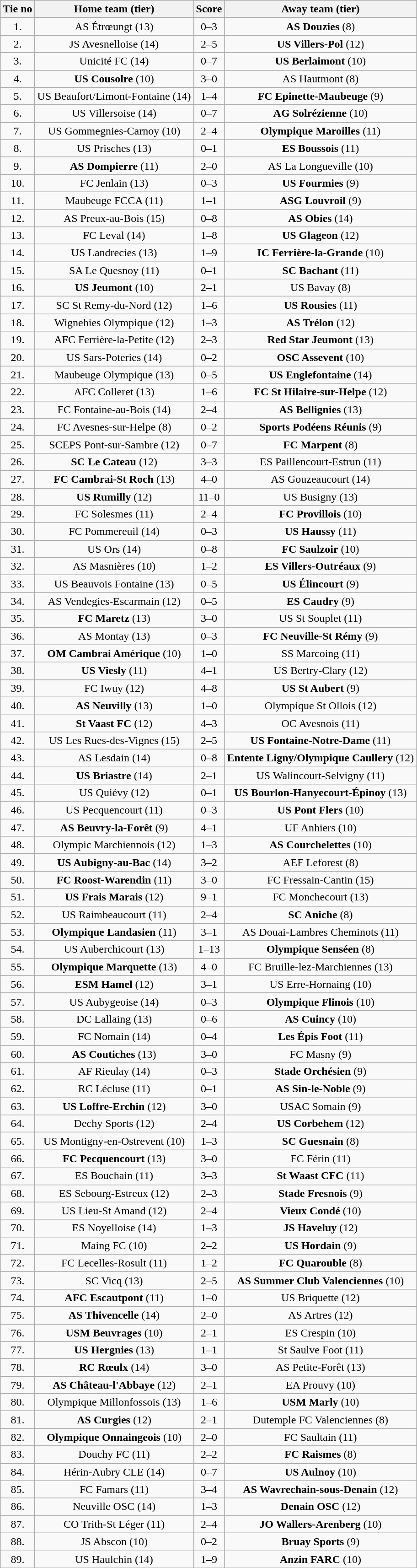<table class="wikitable" style="text-align: center">
<tr>
<th>Tie no</th>
<th>Home team (tier)</th>
<th>Score</th>
<th>Away team (tier)</th>
</tr>
<tr>
<td>1.</td>
<td>AS Étrœungt (13)</td>
<td>0–3</td>
<td><strong>AS Douzies</strong> (8)</td>
</tr>
<tr>
<td>2.</td>
<td>JS Avesnelloise (14)</td>
<td>2–5</td>
<td><strong>US Villers-Pol</strong> (12)</td>
</tr>
<tr>
<td>3.</td>
<td>Unicité FC (14)</td>
<td>0–7</td>
<td><strong>US Berlaimont</strong> (10)</td>
</tr>
<tr>
<td>4.</td>
<td><strong>US Cousolre</strong> (10)</td>
<td>3–0 </td>
<td>AS Hautmont (8)</td>
</tr>
<tr>
<td>5.</td>
<td>US Beaufort/Limont-Fontaine (14)</td>
<td>1–4</td>
<td><strong>FC Epinette-Maubeuge</strong> (9)</td>
</tr>
<tr>
<td>6.</td>
<td>US Villersoise (14)</td>
<td>0–7</td>
<td><strong>AG Solrézienne</strong> (10)</td>
</tr>
<tr>
<td>7.</td>
<td>US Gommegnies-Carnoy (10)</td>
<td>2–4</td>
<td><strong>Olympique Maroilles</strong> (11)</td>
</tr>
<tr>
<td>8.</td>
<td>US Prisches (13)</td>
<td>0–1</td>
<td><strong>ES Boussois</strong> (11)</td>
</tr>
<tr>
<td>9.</td>
<td><strong>AS Dompierre</strong> (11)</td>
<td>2–0</td>
<td>AS La Longueville (10)</td>
</tr>
<tr>
<td>10.</td>
<td>FC Jenlain (13)</td>
<td>0–3</td>
<td><strong>US Fourmies</strong> (9)</td>
</tr>
<tr>
<td>11.</td>
<td>Maubeuge FCCA (11)</td>
<td>1–1 </td>
<td><strong>ASG Louvroil</strong> (9)</td>
</tr>
<tr>
<td>12.</td>
<td>AS Preux-au-Bois (15)</td>
<td>0–8</td>
<td><strong>AS Obies</strong> (14)</td>
</tr>
<tr>
<td>13.</td>
<td>FC Leval (14)</td>
<td>1–8</td>
<td><strong>US Glageon</strong> (12)</td>
</tr>
<tr>
<td>14.</td>
<td>US Landrecies (13)</td>
<td>1–9</td>
<td><strong>IC Ferrière-la-Grande</strong> (10)</td>
</tr>
<tr>
<td>15.</td>
<td>SA Le Quesnoy (11)</td>
<td>0–1</td>
<td><strong>SC Bachant</strong> (11)</td>
</tr>
<tr>
<td>16.</td>
<td><strong>US Jeumont</strong> (10)</td>
<td>2–1</td>
<td>US Bavay (8)</td>
</tr>
<tr>
<td>17.</td>
<td>SC St Remy-du-Nord (12)</td>
<td>1–6</td>
<td><strong>US Rousies</strong> (11)</td>
</tr>
<tr>
<td>18.</td>
<td>Wignehies Olympique (12)</td>
<td>1–3</td>
<td><strong>AS Trélon</strong> (12)</td>
</tr>
<tr>
<td>19.</td>
<td>AFC Ferrière-la-Petite (12)</td>
<td>2–3</td>
<td><strong>Red Star Jeumont</strong> (13)</td>
</tr>
<tr>
<td>20.</td>
<td>US Sars-Poteries (14)</td>
<td>0–2</td>
<td><strong>OSC Assevent</strong> (10)</td>
</tr>
<tr>
<td>21.</td>
<td>Maubeuge Olympique (13)</td>
<td>0–5</td>
<td><strong>US Englefontaine</strong> (14)</td>
</tr>
<tr>
<td>22.</td>
<td>AFC Colleret (13)</td>
<td>1–6</td>
<td><strong>FC St Hilaire-sur-Helpe</strong> (12)</td>
</tr>
<tr>
<td>23.</td>
<td>FC Fontaine-au-Bois (14)</td>
<td>2–4</td>
<td><strong>AS Bellignies</strong> (13)</td>
</tr>
<tr>
<td>24.</td>
<td>FC Avesnes-sur-Helpe (8)</td>
<td>0–2</td>
<td><strong>Sports Podéens Réunis</strong> (9)</td>
</tr>
<tr>
<td>25.</td>
<td>SCEPS Pont-sur-Sambre (12)</td>
<td>0–7</td>
<td><strong>FC Marpent</strong> (8)</td>
</tr>
<tr>
<td>26.</td>
<td><strong>SC Le Cateau</strong> (12)</td>
<td>3–3 </td>
<td>ES Paillencourt-Estrun (11)</td>
</tr>
<tr>
<td>27.</td>
<td><strong>FC Cambrai-St Roch</strong> (13)</td>
<td>4–0</td>
<td>AS Gouzeaucourt (14)</td>
</tr>
<tr>
<td>28.</td>
<td><strong>US Rumilly</strong> (12)</td>
<td>11–0</td>
<td>US Busigny (13)</td>
</tr>
<tr>
<td>29.</td>
<td>FC Solesmes (11)</td>
<td>2–4 </td>
<td><strong>FC Provillois</strong> (10)</td>
</tr>
<tr>
<td>30.</td>
<td>FC Pommereuil (14)</td>
<td>0–3</td>
<td><strong>US Haussy</strong> (11)</td>
</tr>
<tr>
<td>31.</td>
<td>US Ors (14)</td>
<td>0–8</td>
<td><strong>FC Saulzoir</strong> (10)</td>
</tr>
<tr>
<td>32.</td>
<td>AS Masnières (10)</td>
<td>1–2</td>
<td><strong>ES Villers-Outréaux</strong> (9)</td>
</tr>
<tr>
<td>33.</td>
<td>US Beauvois Fontaine (13)</td>
<td>0–5</td>
<td><strong>US Élincourt</strong> (9)</td>
</tr>
<tr>
<td>34.</td>
<td>AS Vendegies-Escarmain (12)</td>
<td>0–5</td>
<td><strong>ES Caudry</strong> (9)</td>
</tr>
<tr>
<td>35.</td>
<td><strong>FC Maretz</strong> (13)</td>
<td>3–0</td>
<td>US St Souplet (11)</td>
</tr>
<tr>
<td>36.</td>
<td>AS Montay (13)</td>
<td>0–3</td>
<td><strong>FC Neuville-St Rémy</strong> (9)</td>
</tr>
<tr>
<td>37.</td>
<td><strong>OM Cambrai Amérique</strong> (10)</td>
<td>1–0</td>
<td>SS Marcoing (11)</td>
</tr>
<tr>
<td>38.</td>
<td><strong>US Viesly</strong> (11)</td>
<td>4–1</td>
<td>US Bertry-Clary (12)</td>
</tr>
<tr>
<td>39.</td>
<td>FC Iwuy (12)</td>
<td>4–8 </td>
<td><strong>US St Aubert</strong> (9)</td>
</tr>
<tr>
<td>40.</td>
<td><strong>AS Neuvilly</strong> (13)</td>
<td>1–0</td>
<td>Olympique St Ollois (12)</td>
</tr>
<tr>
<td>41.</td>
<td><strong>St Vaast FC</strong> (12)</td>
<td>4–3</td>
<td>OC Avesnois (11)</td>
</tr>
<tr>
<td>42.</td>
<td>US Les Rues-des-Vignes (15)</td>
<td>2–5</td>
<td><strong>US Fontaine-Notre-Dame</strong> (11)</td>
</tr>
<tr>
<td>43.</td>
<td>AS Lesdain (14)</td>
<td>0–8</td>
<td><strong>Entente Ligny/Olympique Caullery</strong> (12)</td>
</tr>
<tr>
<td>44.</td>
<td><strong>US Briastre</strong> (14)</td>
<td>2–1 </td>
<td>US Walincourt-Selvigny (11)</td>
</tr>
<tr>
<td>45.</td>
<td>US Quiévy (12)</td>
<td>0–1</td>
<td><strong>US Bourlon-Hanyecourt-Épinoy</strong> (13)</td>
</tr>
<tr>
<td>46.</td>
<td>US Pecquencourt (11)</td>
<td>0–3</td>
<td><strong>US Pont Flers</strong> (10)</td>
</tr>
<tr>
<td>47.</td>
<td><strong>AS Beuvry-la-Forêt</strong> (9)</td>
<td>4–1</td>
<td>UF Anhiers (10)</td>
</tr>
<tr>
<td>48.</td>
<td>Olympic Marchiennois (12)</td>
<td>1–3</td>
<td><strong>AS Courchelettes</strong> (10)</td>
</tr>
<tr>
<td>49.</td>
<td><strong>US Aubigny-au-Bac</strong> (14)</td>
<td>3–2</td>
<td>AEF Leforest (8)</td>
</tr>
<tr>
<td>50.</td>
<td><strong>FC Roost-Warendin</strong> (11)</td>
<td>3–0</td>
<td>FC Fressain-Cantin (15)</td>
</tr>
<tr>
<td>51.</td>
<td><strong>US Frais Marais</strong> (12)</td>
<td>9–1</td>
<td>FC Monchecourt (13)</td>
</tr>
<tr>
<td>52.</td>
<td>US Raimbeaucourt (11)</td>
<td>2–4</td>
<td><strong>SC Aniche</strong> (8)</td>
</tr>
<tr>
<td>53.</td>
<td><strong>Olympique Landasien</strong> (11)</td>
<td>3–1</td>
<td>AS Douai-Lambres Cheminots (11)</td>
</tr>
<tr>
<td>54.</td>
<td>US Auberchicourt (13)</td>
<td>1–13</td>
<td><strong>Olympique Senséen</strong> (8)</td>
</tr>
<tr>
<td>55.</td>
<td><strong>Olympique Marquette</strong> (13)</td>
<td>4–0</td>
<td>FC Bruille-lez-Marchiennes (13)</td>
</tr>
<tr>
<td>56.</td>
<td><strong>ESM Hamel</strong> (12)</td>
<td>3–1</td>
<td>US Erre-Hornaing (10)</td>
</tr>
<tr>
<td>57.</td>
<td>US Aubygeoise (14)</td>
<td>0–3</td>
<td><strong>Olympique Flinois</strong> (10)</td>
</tr>
<tr>
<td>58.</td>
<td>DC Lallaing (13)</td>
<td>0–6</td>
<td><strong>AS Cuincy</strong> (10)</td>
</tr>
<tr>
<td>59.</td>
<td>FC Nomain (14)</td>
<td>0–4</td>
<td><strong>Les Épis Foot</strong> (11)</td>
</tr>
<tr>
<td>60.</td>
<td><strong>AS Coutiches</strong> (13)</td>
<td>3–0</td>
<td>FC Masny (9)</td>
</tr>
<tr>
<td>61.</td>
<td>AF Rieulay (14)</td>
<td>0–3</td>
<td><strong>Stade Orchésien</strong> (9)</td>
</tr>
<tr>
<td>62.</td>
<td>RC Lécluse (11)</td>
<td>0–1</td>
<td><strong>AS Sin-le-Noble</strong> (9)</td>
</tr>
<tr>
<td>63.</td>
<td><strong>US Loffre-Erchin</strong> (12)</td>
<td>3–0</td>
<td>USAC Somain (9)</td>
</tr>
<tr>
<td>64.</td>
<td>Dechy Sports (12)</td>
<td>2–4 </td>
<td><strong>US Corbehem</strong> (12)</td>
</tr>
<tr>
<td>65.</td>
<td>US Montigny-en-Ostrevent (10)</td>
<td>1–3</td>
<td><strong>SC Guesnain</strong> (8)</td>
</tr>
<tr>
<td>66.</td>
<td><strong>FC Pecquencourt</strong> (13)</td>
<td>3–0</td>
<td>FC Férin (11)</td>
</tr>
<tr>
<td>67.</td>
<td>ES Bouchain (11)</td>
<td>3–3 </td>
<td><strong>St Waast CFC</strong> (11)</td>
</tr>
<tr>
<td>68.</td>
<td>ES Sebourg-Estreux (12)</td>
<td>2–3</td>
<td><strong>Stade Fresnois</strong> (9)</td>
</tr>
<tr>
<td>69.</td>
<td>US Lieu-St Amand (12)</td>
<td>2–4</td>
<td><strong>Vieux Condé</strong> (10)</td>
</tr>
<tr>
<td>70.</td>
<td>ES Noyelloise (14)</td>
<td>1–3</td>
<td><strong>JS Haveluy</strong> (12)</td>
</tr>
<tr>
<td>71.</td>
<td>Maing FC (10)</td>
<td>2–2 </td>
<td><strong>US Hordain</strong> (9)</td>
</tr>
<tr>
<td>72.</td>
<td>FC Lecelles-Rosult (11)</td>
<td>1–2</td>
<td><strong>FC Quarouble</strong> (8)</td>
</tr>
<tr>
<td>73.</td>
<td>SC Vicq (13)</td>
<td>2–5</td>
<td><strong>AS Summer Club Valenciennes</strong> (10)</td>
</tr>
<tr>
<td>74.</td>
<td><strong>AFC Escautpont</strong> (11)</td>
<td>1–0</td>
<td>US Briquette (12)</td>
</tr>
<tr>
<td>75.</td>
<td><strong>AS Thivencelle</strong> (14)</td>
<td>2–0</td>
<td>AS Artres (12)</td>
</tr>
<tr>
<td>76.</td>
<td><strong>USM Beuvrages</strong> (10)</td>
<td>2–1</td>
<td>ES Crespin (10)</td>
</tr>
<tr>
<td>77.</td>
<td><strong>US Hergnies</strong> (13)</td>
<td>1–1 </td>
<td>St Saulve Foot (11)</td>
</tr>
<tr>
<td>78.</td>
<td><strong>RC Rœulx</strong> (14)</td>
<td>3–0 </td>
<td>AS Petite-Forêt (13)</td>
</tr>
<tr>
<td>79.</td>
<td><strong>AS Château-l'Abbaye</strong> (12)</td>
<td>2–1</td>
<td>EA Prouvy (10)</td>
</tr>
<tr>
<td>80.</td>
<td>Olympique Millonfossois (13)</td>
<td>1–6</td>
<td><strong>USM Marly</strong> (10)</td>
</tr>
<tr>
<td>81.</td>
<td><strong>AS Curgies</strong> (12)</td>
<td>2–1</td>
<td>Dutemple FC Valenciennes (8)</td>
</tr>
<tr>
<td>82.</td>
<td><strong>Olympique Onnaingeois</strong> (10)</td>
<td>2–0</td>
<td>FC Saultain (11)</td>
</tr>
<tr>
<td>83.</td>
<td>Douchy FC (11)</td>
<td>2–2 </td>
<td><strong>FC Raismes</strong> (8)</td>
</tr>
<tr>
<td>84.</td>
<td>Hérin-Aubry CLE (14)</td>
<td>0–7</td>
<td><strong>US Aulnoy</strong> (10)</td>
</tr>
<tr>
<td>85.</td>
<td>FC Famars (11)</td>
<td>3–4</td>
<td><strong>AS Wavrechain-sous-Denain</strong> (12)</td>
</tr>
<tr>
<td>86.</td>
<td>Neuville OSC (14)</td>
<td>1–3</td>
<td><strong>Denain OSC</strong> (12)</td>
</tr>
<tr>
<td>87.</td>
<td>CO Trith-St Léger (11)</td>
<td>2–4</td>
<td><strong>JO Wallers-Arenberg</strong> (10)</td>
</tr>
<tr>
<td>88.</td>
<td>JS Abscon (10)</td>
<td>0–2</td>
<td><strong>Bruay Sports</strong> (9)</td>
</tr>
<tr>
<td>89.</td>
<td>US Haulchin (14)</td>
<td>1–9</td>
<td><strong>Anzin FARC</strong> (10)</td>
</tr>
</table>
